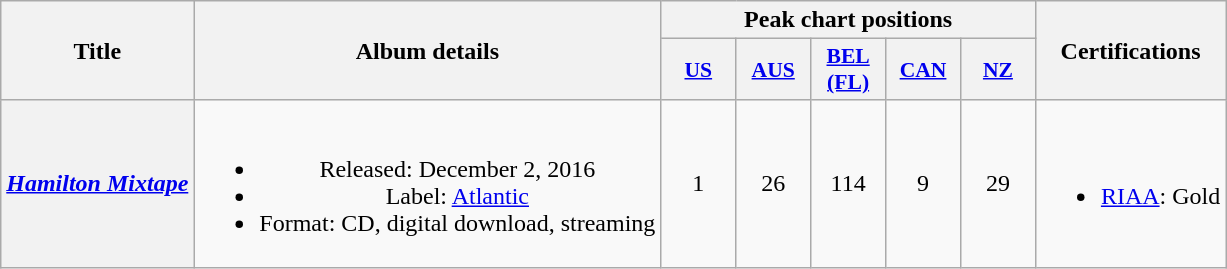<table class="wikitable plainrowheaders" style="text-align:center;">
<tr>
<th rowspan="2">Title</th>
<th rowspan="2">Album details</th>
<th scope="col" colspan="5">Peak chart positions</th>
<th rowspan="2">Certifications</th>
</tr>
<tr>
<th style="width:3em;font-size:90%"><a href='#'>US</a><br></th>
<th style="width:3em;font-size:90%"><a href='#'>AUS</a><br></th>
<th style="width:3em;font-size:90%"><a href='#'>BEL<br>(FL)</a><br></th>
<th style="width:3em;font-size:90%"><a href='#'>CAN</a><br></th>
<th style="width:3em;font-size:90%"><a href='#'>NZ</a><br></th>
</tr>
<tr>
<th scope="row"><em><a href='#'>Hamilton Mixtape</a></em></th>
<td><br><ul><li>Released: December 2, 2016</li><li>Label: <a href='#'>Atlantic</a></li><li>Format: CD, digital download, streaming</li></ul></td>
<td>1</td>
<td>26</td>
<td>114</td>
<td>9</td>
<td>29</td>
<td><br><ul><li><a href='#'>RIAA</a>: Gold</li></ul></td>
</tr>
</table>
